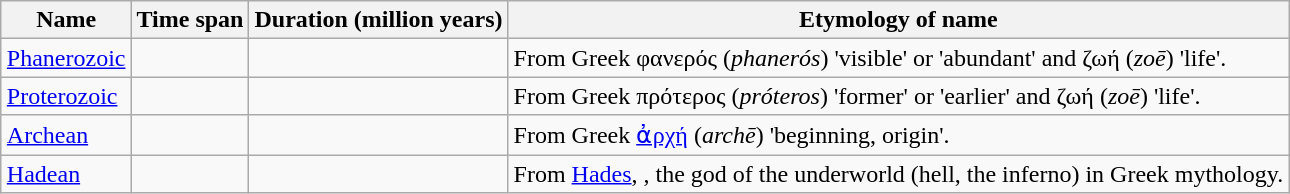<table class="wikitable mw-collapsible" style = "margin-left: auto; margin-right: auto; border: none;">
<tr>
<th>Name</th>
<th>Time span</th>
<th>Duration (million years)</th>
<th>Etymology of name</th>
</tr>
<tr>
<td><a href='#'>Phanerozoic</a></td>
<td></td>
<td></td>
<td>From Greek φανερός (<em>phanerós</em>) 'visible' or 'abundant' and ζωή (<em>zoē</em>) 'life'.</td>
</tr>
<tr>
<td><a href='#'>Proterozoic</a></td>
<td></td>
<td></td>
<td>From Greek πρότερος (<em>próteros</em>) 'former' or 'earlier' and ζωή (<em>zoē</em>) 'life'.</td>
</tr>
<tr>
<td><a href='#'>Archean</a></td>
<td></td>
<td></td>
<td>From Greek <a href='#'>ἀρχή</a> (<em>archē</em>) 'beginning, origin'.</td>
</tr>
<tr>
<td><a href='#'>Hadean</a></td>
<td></td>
<td></td>
<td>From <a href='#'>Hades</a>, , the god of the underworld (hell, the inferno) in Greek mythology.</td>
</tr>
</table>
